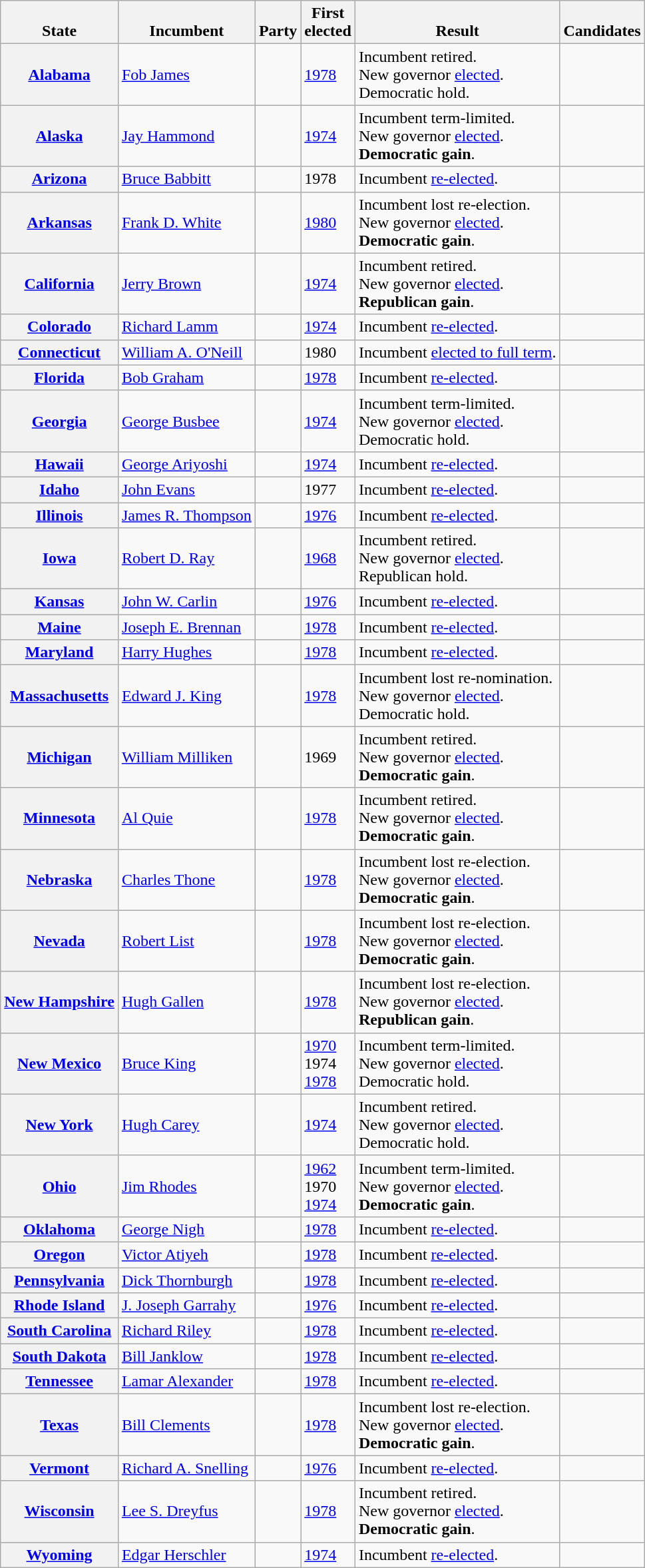<table class="wikitable sortable">
<tr valign=bottom>
<th>State</th>
<th>Incumbent</th>
<th>Party</th>
<th>First<br>elected</th>
<th>Result</th>
<th>Candidates</th>
</tr>
<tr>
<th><a href='#'>Alabama</a></th>
<td><a href='#'>Fob James</a></td>
<td></td>
<td><a href='#'>1978</a></td>
<td>Incumbent retired. <br> New governor <a href='#'>elected</a>. <br> Democratic hold.</td>
<td nowrap></td>
</tr>
<tr>
<th><a href='#'>Alaska</a></th>
<td><a href='#'>Jay Hammond</a></td>
<td></td>
<td><a href='#'>1974</a></td>
<td>Incumbent term-limited. <br> New governor <a href='#'>elected</a>. <br> <strong>Democratic gain</strong>.</td>
<td nowrap></td>
</tr>
<tr>
<th><a href='#'>Arizona</a></th>
<td><a href='#'>Bruce Babbitt</a></td>
<td></td>
<td>1978</td>
<td>Incumbent <a href='#'>re-elected</a>.</td>
<td nowrap></td>
</tr>
<tr>
<th><a href='#'>Arkansas</a></th>
<td><a href='#'>Frank D. White</a></td>
<td></td>
<td><a href='#'>1980</a></td>
<td>Incumbent lost re-election. <br> New governor <a href='#'>elected</a>. <br> <strong>Democratic gain</strong>.</td>
<td nowrap></td>
</tr>
<tr>
<th><a href='#'>California</a></th>
<td><a href='#'>Jerry Brown</a></td>
<td></td>
<td><a href='#'>1974</a></td>
<td>Incumbent retired. <br> New governor <a href='#'>elected</a>. <br> <strong>Republican gain</strong>.</td>
<td nowrap></td>
</tr>
<tr>
<th><a href='#'>Colorado</a></th>
<td><a href='#'>Richard Lamm</a></td>
<td></td>
<td><a href='#'>1974</a></td>
<td>Incumbent <a href='#'>re-elected</a>.</td>
<td nowrap></td>
</tr>
<tr>
<th><a href='#'>Connecticut</a></th>
<td><a href='#'>William A. O'Neill</a></td>
<td></td>
<td>1980</td>
<td>Incumbent <a href='#'>elected to full term</a>.</td>
<td nowrap></td>
</tr>
<tr>
<th><a href='#'>Florida</a></th>
<td><a href='#'>Bob Graham</a></td>
<td></td>
<td><a href='#'>1978</a></td>
<td>Incumbent <a href='#'>re-elected</a>.</td>
<td nowrap></td>
</tr>
<tr>
<th><a href='#'>Georgia</a></th>
<td><a href='#'>George Busbee</a></td>
<td></td>
<td><a href='#'>1974</a></td>
<td>Incumbent term-limited. <br> New governor <a href='#'>elected</a>. <br> Democratic hold.</td>
<td nowrap></td>
</tr>
<tr>
<th><a href='#'>Hawaii</a></th>
<td><a href='#'>George Ariyoshi</a></td>
<td></td>
<td><a href='#'>1974</a></td>
<td>Incumbent <a href='#'>re-elected</a>.</td>
<td nowrap></td>
</tr>
<tr>
<th><a href='#'>Idaho</a></th>
<td><a href='#'>John Evans</a></td>
<td></td>
<td>1977</td>
<td>Incumbent <a href='#'>re-elected</a>.</td>
<td nowrap></td>
</tr>
<tr>
<th><a href='#'>Illinois</a></th>
<td><a href='#'>James R. Thompson</a></td>
<td></td>
<td><a href='#'>1976</a></td>
<td>Incumbent <a href='#'>re-elected</a>.</td>
<td nowrap></td>
</tr>
<tr>
<th><a href='#'>Iowa</a></th>
<td><a href='#'>Robert D. Ray</a></td>
<td></td>
<td><a href='#'>1968</a></td>
<td>Incumbent retired. <br> New governor <a href='#'>elected</a>. <br> Republican hold.</td>
<td nowrap></td>
</tr>
<tr>
<th><a href='#'>Kansas</a></th>
<td><a href='#'>John W. Carlin</a></td>
<td></td>
<td><a href='#'>1976</a></td>
<td>Incumbent <a href='#'>re-elected</a>.</td>
<td nowrap></td>
</tr>
<tr>
<th><a href='#'>Maine</a></th>
<td><a href='#'>Joseph E. Brennan</a></td>
<td></td>
<td><a href='#'>1978</a></td>
<td>Incumbent <a href='#'>re-elected</a>.</td>
<td nowrap></td>
</tr>
<tr>
<th><a href='#'>Maryland</a></th>
<td><a href='#'>Harry Hughes</a></td>
<td></td>
<td><a href='#'>1978</a></td>
<td>Incumbent <a href='#'>re-elected</a>.</td>
<td nowrap></td>
</tr>
<tr>
<th><a href='#'>Massachusetts</a></th>
<td><a href='#'>Edward J. King</a></td>
<td></td>
<td><a href='#'>1978</a></td>
<td>Incumbent lost re-nomination. <br> New governor <a href='#'>elected</a>. <br> Democratic hold.</td>
<td nowrap></td>
</tr>
<tr>
<th><a href='#'>Michigan</a></th>
<td><a href='#'>William Milliken</a></td>
<td></td>
<td>1969</td>
<td>Incumbent retired. <br> New governor <a href='#'>elected</a>. <br> <strong>Democratic gain</strong>.</td>
<td nowrap></td>
</tr>
<tr>
<th><a href='#'>Minnesota</a></th>
<td><a href='#'>Al Quie</a></td>
<td></td>
<td><a href='#'>1978</a></td>
<td>Incumbent retired. <br> New governor <a href='#'>elected</a>. <br> <strong>Democratic gain</strong>.</td>
<td nowrap></td>
</tr>
<tr>
<th><a href='#'>Nebraska</a></th>
<td><a href='#'>Charles Thone</a></td>
<td></td>
<td><a href='#'>1978</a></td>
<td>Incumbent lost re-election. <br> New governor <a href='#'>elected</a>. <br> <strong>Democratic gain</strong>.</td>
<td nowrap></td>
</tr>
<tr>
<th><a href='#'>Nevada</a></th>
<td><a href='#'>Robert List</a></td>
<td></td>
<td><a href='#'>1978</a></td>
<td>Incumbent lost re-election. <br> New governor <a href='#'>elected</a>. <br> <strong>Democratic gain</strong>.</td>
<td nowrap></td>
</tr>
<tr>
<th><a href='#'>New Hampshire</a></th>
<td><a href='#'>Hugh Gallen</a></td>
<td></td>
<td><a href='#'>1978</a></td>
<td>Incumbent lost re-election. <br> New governor <a href='#'>elected</a>. <br> <strong>Republican gain</strong>.</td>
<td nowrap></td>
</tr>
<tr>
<th><a href='#'>New Mexico</a></th>
<td><a href='#'>Bruce King</a></td>
<td></td>
<td><a href='#'>1970</a><br>1974 <br><a href='#'>1978</a></td>
<td>Incumbent term-limited. <br> New governor <a href='#'>elected</a>. <br> Democratic hold.</td>
<td nowrap></td>
</tr>
<tr>
<th><a href='#'>New York</a></th>
<td><a href='#'>Hugh Carey</a></td>
<td></td>
<td><a href='#'>1974</a></td>
<td>Incumbent retired. <br> New governor <a href='#'>elected</a>. <br> Democratic hold.</td>
<td nowrap></td>
</tr>
<tr>
<th><a href='#'>Ohio</a></th>
<td><a href='#'>Jim Rhodes</a></td>
<td></td>
<td><a href='#'>1962</a><br>1970 <br><a href='#'>1974</a></td>
<td>Incumbent term-limited. <br> New governor <a href='#'>elected</a>. <br> <strong>Democratic gain</strong>.</td>
<td nowrap></td>
</tr>
<tr>
<th><a href='#'>Oklahoma</a></th>
<td><a href='#'>George Nigh</a></td>
<td></td>
<td><a href='#'>1978</a></td>
<td>Incumbent <a href='#'>re-elected</a>.</td>
<td nowrap></td>
</tr>
<tr>
<th><a href='#'>Oregon</a></th>
<td><a href='#'>Victor Atiyeh</a></td>
<td></td>
<td><a href='#'>1978</a></td>
<td>Incumbent <a href='#'>re-elected</a>.</td>
<td nowrap></td>
</tr>
<tr>
<th><a href='#'>Pennsylvania</a></th>
<td><a href='#'>Dick Thornburgh</a></td>
<td></td>
<td><a href='#'>1978</a></td>
<td>Incumbent <a href='#'>re-elected</a>.</td>
<td nowrap></td>
</tr>
<tr>
<th><a href='#'>Rhode Island</a></th>
<td><a href='#'>J. Joseph Garrahy</a></td>
<td></td>
<td><a href='#'>1976</a></td>
<td>Incumbent <a href='#'>re-elected</a>.</td>
<td nowrap></td>
</tr>
<tr>
<th><a href='#'>South Carolina</a></th>
<td><a href='#'>Richard Riley</a></td>
<td></td>
<td><a href='#'>1978</a></td>
<td>Incumbent <a href='#'>re-elected</a>.</td>
<td nowrap></td>
</tr>
<tr>
<th><a href='#'>South Dakota</a></th>
<td><a href='#'>Bill Janklow</a></td>
<td></td>
<td><a href='#'>1978</a></td>
<td>Incumbent <a href='#'>re-elected</a>.</td>
<td nowrap></td>
</tr>
<tr>
<th><a href='#'>Tennessee</a></th>
<td><a href='#'>Lamar Alexander</a></td>
<td></td>
<td><a href='#'>1978</a></td>
<td>Incumbent <a href='#'>re-elected</a>.</td>
<td nowrap></td>
</tr>
<tr>
<th><a href='#'>Texas</a></th>
<td><a href='#'>Bill Clements</a></td>
<td></td>
<td><a href='#'>1978</a></td>
<td>Incumbent lost re-election. <br> New governor <a href='#'>elected</a>. <br> <strong>Democratic gain</strong>.</td>
<td nowrap></td>
</tr>
<tr>
<th><a href='#'>Vermont</a></th>
<td><a href='#'>Richard A. Snelling</a></td>
<td></td>
<td><a href='#'>1976</a></td>
<td>Incumbent <a href='#'>re-elected</a>.</td>
<td nowrap></td>
</tr>
<tr>
<th><a href='#'>Wisconsin</a></th>
<td><a href='#'>Lee S. Dreyfus</a></td>
<td></td>
<td><a href='#'>1978</a></td>
<td>Incumbent retired. <br> New governor <a href='#'>elected</a>. <br> <strong>Democratic gain</strong>.</td>
<td nowrap></td>
</tr>
<tr>
<th><a href='#'>Wyoming</a></th>
<td><a href='#'>Edgar Herschler</a></td>
<td></td>
<td><a href='#'>1974</a></td>
<td>Incumbent <a href='#'>re-elected</a>.</td>
<td nowrap></td>
</tr>
</table>
